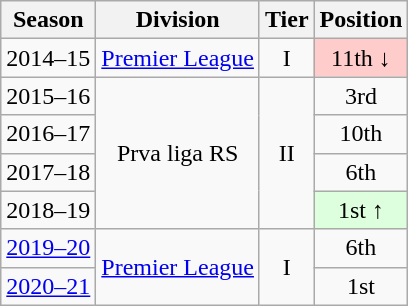<table class="wikitable">
<tr>
<th>Season</th>
<th>Division</th>
<th>Tier</th>
<th>Position</th>
</tr>
<tr align="center">
<td>2014–15</td>
<td><a href='#'>Premier League</a></td>
<td>I</td>
<td bgcolor="#ffcccc">11th ↓</td>
</tr>
<tr align="center">
<td>2015–16</td>
<td rowspan=4 align="center">Prva liga RS</td>
<td rowspan=4 align="center">II</td>
<td>3rd</td>
</tr>
<tr align="center">
<td>2016–17</td>
<td>10th</td>
</tr>
<tr align="center">
<td>2017–18</td>
<td>6th</td>
</tr>
<tr align="center">
<td>2018–19</td>
<td bgcolor="#ddffdd">1st ↑</td>
</tr>
<tr align="center">
<td><a href='#'>2019–20</a></td>
<td rowspan=2 align="center"><a href='#'>Premier League</a></td>
<td rowspan=2 align="center">I</td>
<td>6th</td>
</tr>
<tr align="center">
<td><a href='#'>2020–21</a></td>
<td>1st</td>
</tr>
</table>
